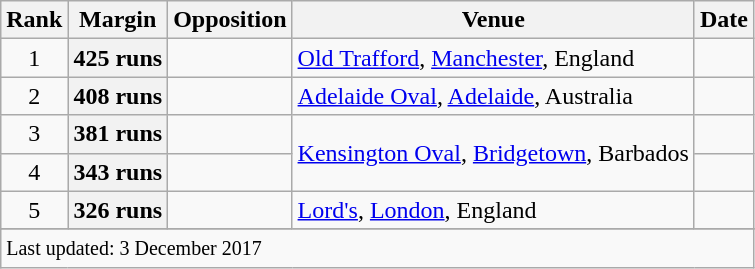<table class="wikitable plainrowheaders sortable">
<tr>
<th scope=col>Rank</th>
<th scope=col>Margin</th>
<th scope=col>Opposition</th>
<th scope=col>Venue</th>
<th scope=col>Date</th>
</tr>
<tr>
<td align=center>1</td>
<th scope=row style=text-align:center;>425 runs</th>
<td></td>
<td><a href='#'>Old Trafford</a>, <a href='#'>Manchester</a>, England</td>
<td></td>
</tr>
<tr>
<td align=center>2</td>
<th scope=row style=text-align:center;>408 runs</th>
<td></td>
<td><a href='#'>Adelaide Oval</a>, <a href='#'>Adelaide</a>, Australia</td>
<td></td>
</tr>
<tr>
<td align=center>3</td>
<th scope=row style=text-align:center;>381 runs</th>
<td></td>
<td rowspan=2><a href='#'>Kensington Oval</a>, <a href='#'>Bridgetown</a>, Barbados</td>
<td></td>
</tr>
<tr>
<td align=center>4</td>
<th scope=row style=text-align:center;>343 runs</th>
<td></td>
<td></td>
</tr>
<tr>
<td align=center>5</td>
<th scope=row style=text-align:center;>326 runs</th>
<td></td>
<td><a href='#'>Lord's</a>, <a href='#'>London</a>, England</td>
<td></td>
</tr>
<tr>
</tr>
<tr class=sortbottom>
<td colspan=5><small>Last updated: 3 December 2017</small></td>
</tr>
</table>
